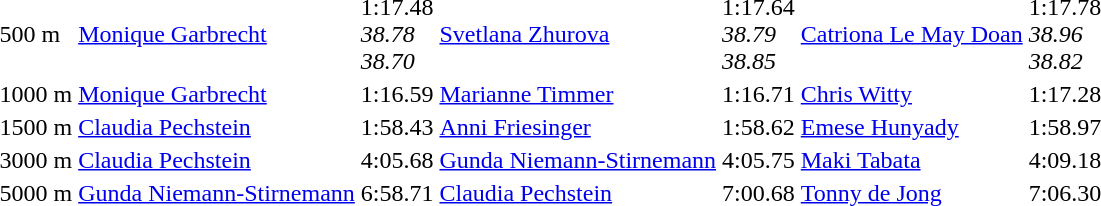<table>
<tr>
<td>500 m<br></td>
<td><a href='#'>Monique Garbrecht</a><br><small></small></td>
<td>1:17.48<br><em>38.78<br>38.70</em></td>
<td><a href='#'>Svetlana Zhurova</a><br><small></small></td>
<td>1:17.64<br><em>38.79<br>38.85</em></td>
<td><a href='#'>Catriona Le May Doan</a><br><small></small></td>
<td>1:17.78<br><em>38.96<br>38.82</em></td>
</tr>
<tr>
<td>1000 m<br></td>
<td><a href='#'>Monique Garbrecht</a><br><small></small></td>
<td>1:16.59</td>
<td><a href='#'>Marianne Timmer</a><br><small></small></td>
<td>1:16.71</td>
<td><a href='#'>Chris Witty</a><br><small></small></td>
<td>1:17.28</td>
</tr>
<tr>
<td>1500 m<br></td>
<td><a href='#'>Claudia Pechstein</a><br><small></small></td>
<td>1:58.43</td>
<td><a href='#'>Anni Friesinger</a><br><small></small></td>
<td>1:58.62</td>
<td><a href='#'>Emese Hunyady</a><br><small></small></td>
<td>1:58.97</td>
</tr>
<tr>
<td>3000 m<br></td>
<td><a href='#'>Claudia Pechstein</a><br><small></small></td>
<td>4:05.68</td>
<td><a href='#'>Gunda Niemann-Stirnemann</a><br><small></small></td>
<td>4:05.75</td>
<td><a href='#'>Maki Tabata</a><br><small></small></td>
<td>4:09.18</td>
</tr>
<tr>
<td>5000 m<br></td>
<td><a href='#'>Gunda Niemann-Stirnemann</a><br><small></small></td>
<td>6:58.71</td>
<td><a href='#'>Claudia Pechstein</a><br><small></small></td>
<td>7:00.68</td>
<td><a href='#'>Tonny de Jong</a><br><small></small></td>
<td>7:06.30</td>
</tr>
</table>
